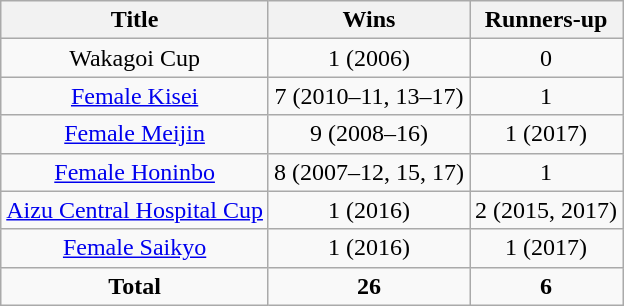<table class="wikitable">
<tr align="center">
<th>Title</th>
<th>Wins</th>
<th>Runners-up</th>
</tr>
<tr align="center">
<td>Wakagoi Cup</td>
<td>1 (2006)</td>
<td>0</td>
</tr>
<tr align="center">
<td><a href='#'>Female Kisei</a></td>
<td>7 (2010–11, 13–17)</td>
<td>1</td>
</tr>
<tr align="center">
<td><a href='#'>Female Meijin</a></td>
<td>9 (2008–16)</td>
<td>1 (2017)</td>
</tr>
<tr align="center">
<td><a href='#'>Female Honinbo</a></td>
<td>8 (2007–12, 15, 17)</td>
<td>1</td>
</tr>
<tr align="center">
<td><a href='#'>Aizu Central Hospital Cup</a></td>
<td>1 (2016)</td>
<td>2 (2015, 2017)</td>
</tr>
<tr align="center">
<td><a href='#'>Female Saikyo</a></td>
<td>1 (2016)</td>
<td>1 (2017)</td>
</tr>
<tr align="center">
<td><strong>Total</strong></td>
<td><strong>26</strong></td>
<td><strong>6</strong></td>
</tr>
</table>
